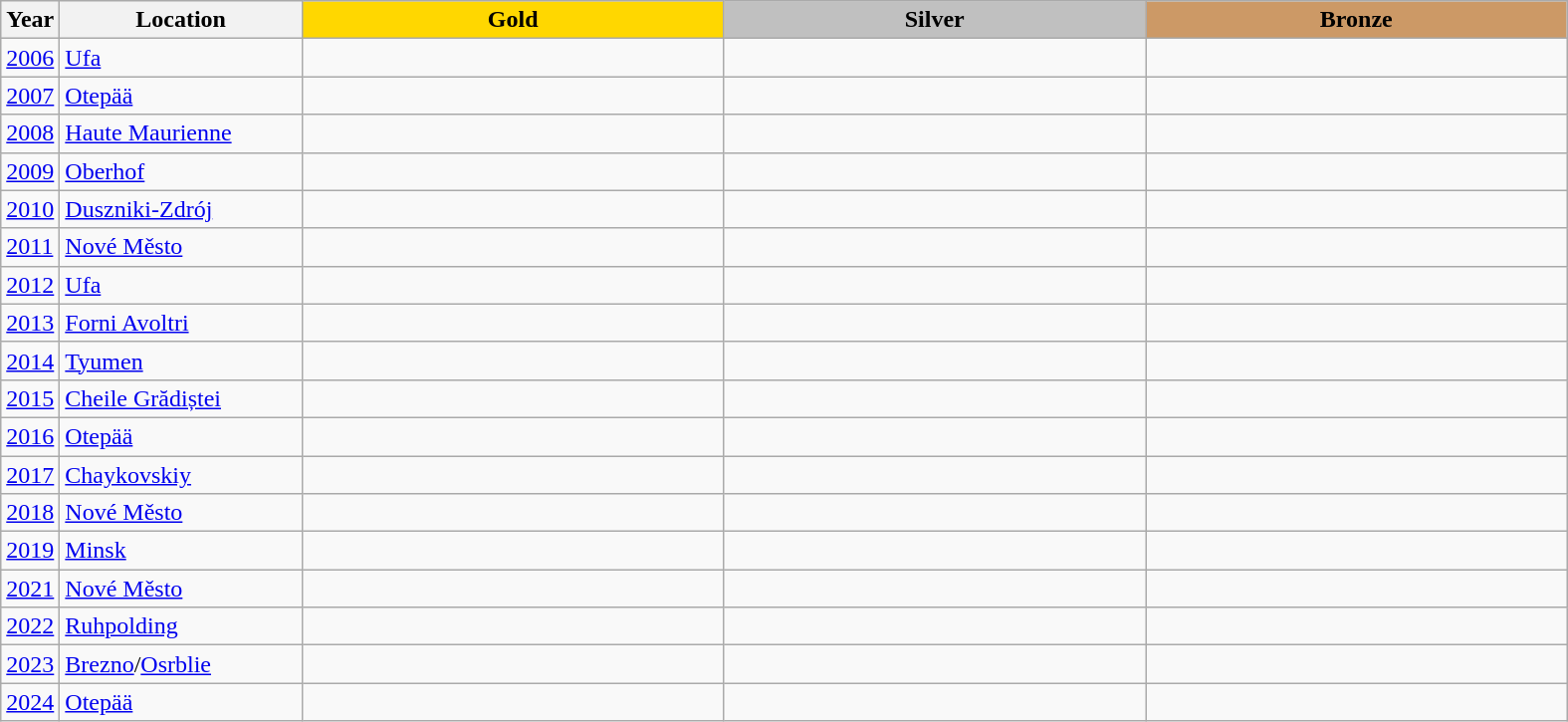<table class="wikitable">
<tr>
<th>Year</th>
<th width="155">Location</th>
<th style="background:gold" width="275">Gold</th>
<th style="background:silver" width="275">Silver</th>
<th style="background:#cc9966" width="275">Bronze</th>
</tr>
<tr>
<td><a href='#'>2006</a></td>
<td> <a href='#'>Ufa</a></td>
<td></td>
<td></td>
<td></td>
</tr>
<tr>
<td><a href='#'>2007</a></td>
<td> <a href='#'>Otepää</a></td>
<td></td>
<td></td>
<td></td>
</tr>
<tr>
<td><a href='#'>2008</a></td>
<td> <a href='#'>Haute Maurienne</a></td>
<td></td>
<td></td>
<td></td>
</tr>
<tr>
<td><a href='#'>2009</a></td>
<td> <a href='#'>Oberhof</a></td>
<td></td>
<td></td>
<td></td>
</tr>
<tr>
<td><a href='#'>2010</a></td>
<td> <a href='#'>Duszniki-Zdrój</a></td>
<td></td>
<td></td>
<td></td>
</tr>
<tr>
<td><a href='#'>2011</a></td>
<td> <a href='#'>Nové Město</a></td>
<td></td>
<td></td>
<td></td>
</tr>
<tr>
<td><a href='#'>2012</a></td>
<td> <a href='#'>Ufa</a></td>
<td></td>
<td></td>
<td></td>
</tr>
<tr>
<td><a href='#'>2013</a></td>
<td> <a href='#'>Forni Avoltri</a></td>
<td></td>
<td></td>
<td></td>
</tr>
<tr>
<td><a href='#'>2014</a></td>
<td> <a href='#'>Tyumen</a></td>
<td></td>
<td></td>
<td></td>
</tr>
<tr>
<td><a href='#'>2015</a></td>
<td> <a href='#'>Cheile Grădiștei</a></td>
<td></td>
<td></td>
<td></td>
</tr>
<tr>
<td><a href='#'>2016</a></td>
<td> <a href='#'>Otepää</a></td>
<td></td>
<td></td>
<td></td>
</tr>
<tr>
<td><a href='#'>2017</a></td>
<td> <a href='#'>Chaykovskiy</a></td>
<td></td>
<td></td>
<td></td>
</tr>
<tr>
<td><a href='#'>2018</a></td>
<td> <a href='#'>Nové Město</a></td>
<td></td>
<td></td>
<td></td>
</tr>
<tr>
<td><a href='#'>2019</a></td>
<td> <a href='#'>Minsk</a></td>
<td></td>
<td></td>
<td></td>
</tr>
<tr>
<td><a href='#'>2021</a></td>
<td> <a href='#'>Nové Město</a></td>
<td></td>
<td></td>
<td></td>
</tr>
<tr>
<td><a href='#'>2022</a></td>
<td> <a href='#'>Ruhpolding</a></td>
<td></td>
<td></td>
<td></td>
</tr>
<tr>
<td><a href='#'>2023</a></td>
<td> <a href='#'>Brezno</a>/<a href='#'>Osrblie</a></td>
<td></td>
<td></td>
<td></td>
</tr>
<tr>
<td><a href='#'>2024</a></td>
<td> <a href='#'>Otepää</a></td>
<td></td>
<td></td>
<td></td>
</tr>
</table>
